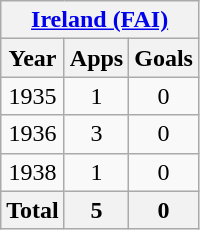<table class="wikitable" style="text-align:center">
<tr>
<th colspan=3><a href='#'>Ireland (FAI)</a></th>
</tr>
<tr>
<th>Year</th>
<th>Apps</th>
<th>Goals</th>
</tr>
<tr>
<td>1935</td>
<td>1</td>
<td>0</td>
</tr>
<tr>
<td>1936</td>
<td>3</td>
<td>0</td>
</tr>
<tr>
<td>1938</td>
<td>1</td>
<td>0</td>
</tr>
<tr>
<th>Total</th>
<th>5</th>
<th>0</th>
</tr>
</table>
